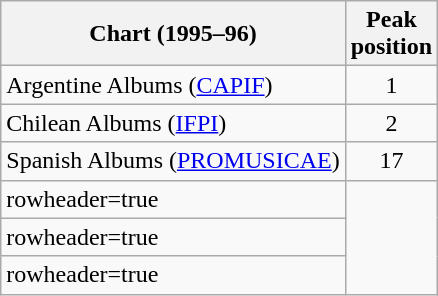<table class="wikitable sortable">
<tr>
<th align="left">Chart (1995–96)</th>
<th align="left">Peak<br>position</th>
</tr>
<tr>
<td rowheader=true>Argentine Albums (<a href='#'>CAPIF</a>)</td>
<td align="center">1</td>
</tr>
<tr>
<td rowheader=true>Chilean Albums (<a href='#'>IFPI</a>)</td>
<td align="center">2</td>
</tr>
<tr>
<td rowheader=true>Spanish Albums (<a href='#'>PROMUSICAE</a>)</td>
<td align="center">17</td>
</tr>
<tr>
<td>rowheader=true</td>
</tr>
<tr>
<td>rowheader=true</td>
</tr>
<tr>
<td>rowheader=true</td>
</tr>
</table>
